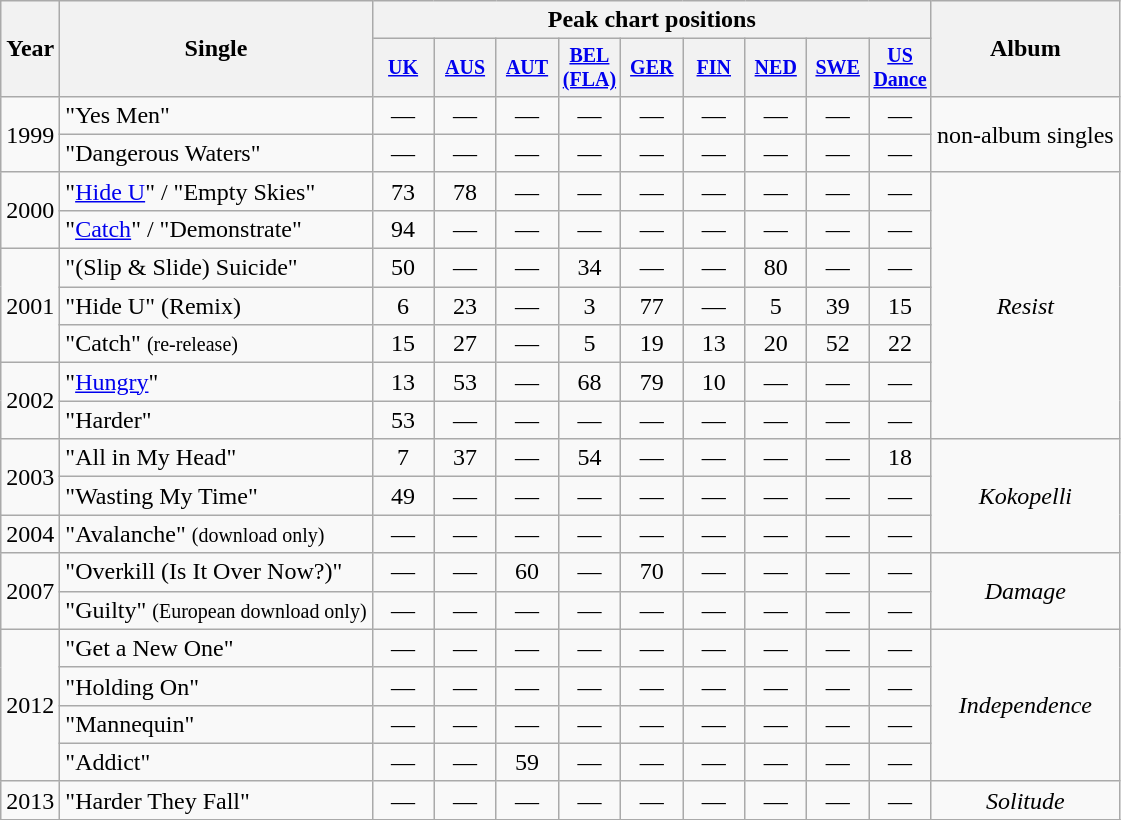<table class="wikitable" style="text-align:center;">
<tr>
<th rowspan="2">Year</th>
<th rowspan="2">Single</th>
<th colspan="9">Peak chart positions</th>
<th rowspan="2">Album</th>
</tr>
<tr style="font-size:smaller;">
<th width="35"><a href='#'>UK</a><br></th>
<th width="35"><a href='#'>AUS</a><br></th>
<th width="35"><a href='#'>AUT</a><br></th>
<th width="35"><a href='#'>BEL<br>(FLA)</a><br></th>
<th width="35"><a href='#'>GER</a><br></th>
<th width="35"><a href='#'>FIN</a><br></th>
<th width="35"><a href='#'>NED</a><br></th>
<th width="35"><a href='#'>SWE</a><br></th>
<th width="35"><a href='#'>US<br>Dance</a><br></th>
</tr>
<tr>
<td rowspan="2">1999</td>
<td style="text-align:left;">"Yes Men"</td>
<td>—</td>
<td>—</td>
<td>—</td>
<td>—</td>
<td>—</td>
<td>—</td>
<td>—</td>
<td>—</td>
<td>—</td>
<td rowspan="2">non-album singles</td>
</tr>
<tr>
<td style="text-align:left;">"Dangerous Waters"</td>
<td>—</td>
<td>—</td>
<td>—</td>
<td>—</td>
<td>—</td>
<td>—</td>
<td>—</td>
<td>—</td>
<td>—</td>
</tr>
<tr>
<td rowspan="2">2000</td>
<td style="text-align:left;">"<a href='#'>Hide U</a>" / "Empty Skies"</td>
<td>73</td>
<td>78</td>
<td>—</td>
<td>—</td>
<td>—</td>
<td>—</td>
<td>—</td>
<td>—</td>
<td>—</td>
<td rowspan="7"><em>Resist</em></td>
</tr>
<tr>
<td style="text-align:left;">"<a href='#'>Catch</a>" / "Demonstrate"</td>
<td>94</td>
<td>—</td>
<td>—</td>
<td>—</td>
<td>—</td>
<td>—</td>
<td>—</td>
<td>—</td>
<td>—</td>
</tr>
<tr>
<td rowspan="3">2001</td>
<td style="text-align:left;">"(Slip & Slide) Suicide"</td>
<td>50</td>
<td>—</td>
<td>—</td>
<td>34</td>
<td>—</td>
<td>—</td>
<td>80</td>
<td>—</td>
<td>—</td>
</tr>
<tr>
<td style="text-align:left;">"Hide U" (Remix)</td>
<td>6</td>
<td>23</td>
<td>—</td>
<td>3</td>
<td>77</td>
<td>—</td>
<td>5</td>
<td>39</td>
<td>15</td>
</tr>
<tr>
<td style="text-align:left;">"Catch" <small>(re-release)</small></td>
<td>15</td>
<td>27</td>
<td>—</td>
<td>5</td>
<td>19</td>
<td>13</td>
<td>20</td>
<td>52</td>
<td>22</td>
</tr>
<tr>
<td rowspan="2">2002</td>
<td style="text-align:left;">"<a href='#'>Hungry</a>"</td>
<td>13</td>
<td>53</td>
<td>—</td>
<td>68</td>
<td>79</td>
<td>10</td>
<td>—</td>
<td>—</td>
<td>—</td>
</tr>
<tr>
<td style="text-align:left;">"Harder"</td>
<td>53</td>
<td>—</td>
<td>—</td>
<td>—</td>
<td>—</td>
<td>—</td>
<td>—</td>
<td>—</td>
<td>—</td>
</tr>
<tr>
<td rowspan="2">2003</td>
<td style="text-align:left;">"All in My Head"</td>
<td>7</td>
<td>37</td>
<td>—</td>
<td>54</td>
<td>—</td>
<td>—</td>
<td>—</td>
<td>—</td>
<td>18</td>
<td rowspan="3"><em>Kokopelli</em></td>
</tr>
<tr>
<td style="text-align:left;">"Wasting My Time"</td>
<td>49</td>
<td>—</td>
<td>—</td>
<td>—</td>
<td>—</td>
<td>—</td>
<td>—</td>
<td>—</td>
<td>—</td>
</tr>
<tr>
<td>2004</td>
<td style="text-align:left;">"Avalanche" <small>(download only)</small></td>
<td>—</td>
<td>—</td>
<td>—</td>
<td>—</td>
<td>—</td>
<td>—</td>
<td>—</td>
<td>—</td>
<td>—</td>
</tr>
<tr>
<td rowspan="2">2007</td>
<td style="text-align:left;">"Overkill (Is It Over Now?)"</td>
<td>—</td>
<td>—</td>
<td>60</td>
<td>—</td>
<td>70</td>
<td>—</td>
<td>—</td>
<td>—</td>
<td>—</td>
<td rowspan="2"><em>Damage</em></td>
</tr>
<tr>
<td style="text-align:left;">"Guilty" <small>(European download only)</small></td>
<td>—</td>
<td>—</td>
<td>—</td>
<td>—</td>
<td>—</td>
<td>—</td>
<td>—</td>
<td>—</td>
<td>—</td>
</tr>
<tr>
<td rowspan="4">2012</td>
<td style="text-align:left;">"Get a New One"</td>
<td>—</td>
<td>—</td>
<td>—</td>
<td>—</td>
<td>—</td>
<td>—</td>
<td>—</td>
<td>—</td>
<td>—</td>
<td rowspan="4"><em>Independence</em></td>
</tr>
<tr>
<td style="text-align:left;">"Holding On"</td>
<td>—</td>
<td>—</td>
<td>—</td>
<td>—</td>
<td>—</td>
<td>—</td>
<td>—</td>
<td>—</td>
<td>—</td>
</tr>
<tr>
<td style="text-align:left;">"Mannequin"</td>
<td>—</td>
<td>—</td>
<td>—</td>
<td>—</td>
<td>—</td>
<td>—</td>
<td>—</td>
<td>—</td>
<td>—</td>
</tr>
<tr>
<td style="text-align:left;">"Addict"</td>
<td>—</td>
<td>—</td>
<td>59</td>
<td>—</td>
<td>—</td>
<td>—</td>
<td>—</td>
<td>—</td>
<td>—</td>
</tr>
<tr>
<td rowspan="1">2013</td>
<td style="text-align:left;">"Harder They Fall"</td>
<td>—</td>
<td>—</td>
<td>—</td>
<td>—</td>
<td>—</td>
<td>—</td>
<td>—</td>
<td>—</td>
<td>—</td>
<td rowspan="1"><em>Solitude</em></td>
</tr>
<tr>
</tr>
</table>
